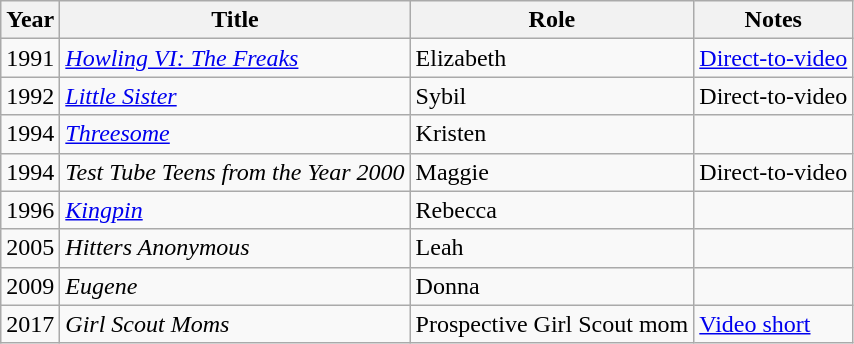<table class="wikitable sortable">
<tr>
<th>Year</th>
<th>Title</th>
<th>Role</th>
<th>Notes</th>
</tr>
<tr>
<td>1991</td>
<td><em><a href='#'>Howling VI: The Freaks</a></em></td>
<td>Elizabeth</td>
<td><a href='#'>Direct-to-video</a></td>
</tr>
<tr>
<td>1992</td>
<td><a href='#'><em>Little Sister</em></a></td>
<td>Sybil</td>
<td>Direct-to-video</td>
</tr>
<tr>
<td>1994</td>
<td><a href='#'><em>Threesome</em></a></td>
<td>Kristen</td>
<td></td>
</tr>
<tr>
<td>1994</td>
<td><em>Test Tube Teens from the Year 2000</em></td>
<td>Maggie</td>
<td>Direct-to-video</td>
</tr>
<tr>
<td>1996</td>
<td><a href='#'><em>Kingpin</em></a></td>
<td>Rebecca</td>
<td></td>
</tr>
<tr>
<td>2005</td>
<td><em>Hitters Anonymous</em></td>
<td>Leah</td>
<td></td>
</tr>
<tr>
<td>2009</td>
<td><em>Eugene</em></td>
<td>Donna</td>
<td></td>
</tr>
<tr>
<td>2017</td>
<td><em>Girl Scout Moms</em></td>
<td>Prospective Girl Scout mom</td>
<td><a href='#'>Video short</a></td>
</tr>
</table>
